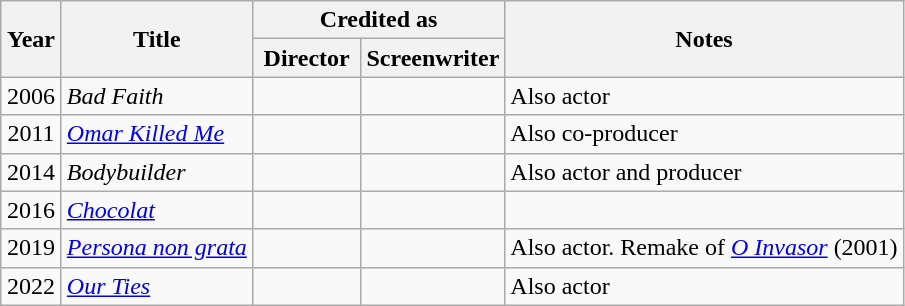<table class="wikitable sortable">
<tr>
<th rowspan=2 width="33">Year</th>
<th rowspan=2>Title</th>
<th colspan=2>Credited as</th>
<th rowspan=2>Notes</th>
</tr>
<tr>
<th width=65>Director</th>
<th width=65>Screenwriter</th>
</tr>
<tr>
<td align="center">2006</td>
<td align="left"><em>Bad Faith</em></td>
<td></td>
<td></td>
<td>Also actor</td>
</tr>
<tr>
<td align="center">2011</td>
<td align="left"><em><a href='#'>Omar Killed Me</a></em></td>
<td></td>
<td></td>
<td>Also co-producer</td>
</tr>
<tr>
<td align="center">2014</td>
<td align="left"><em>Bodybuilder</em></td>
<td></td>
<td></td>
<td>Also actor and producer</td>
</tr>
<tr>
<td align="center">2016</td>
<td align="left"><em><a href='#'>Chocolat</a></em></td>
<td></td>
<td></td>
<td></td>
</tr>
<tr>
<td align="center">2019</td>
<td align="left"><em><a href='#'>Persona non grata</a></em></td>
<td></td>
<td></td>
<td>Also actor. Remake of <em><a href='#'>O Invasor</a></em> (2001)</td>
</tr>
<tr>
<td align="center">2022</td>
<td align="left"><em><a href='#'>Our Ties</a></em></td>
<td></td>
<td></td>
<td>Also actor</td>
</tr>
</table>
